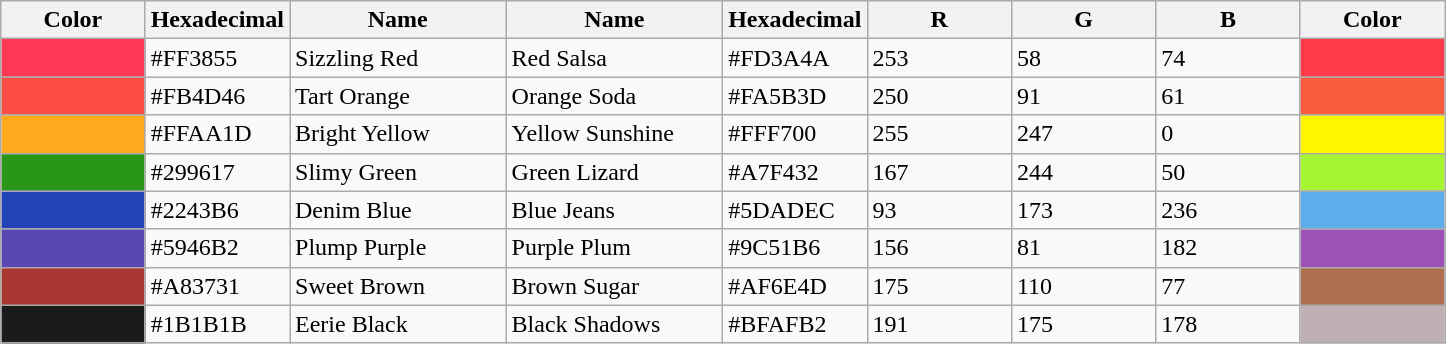<table class="wikitable sortable">
<tr>
<th width=10%>Color</th>
<th width=10%>Hexadecimal</th>
<th width=15%>Name</th>
<th width=15%>Name</th>
<th width=10%>Hexadecimal</th>
<th>R</th>
<th>G</th>
<th>B</th>
<th width="10%">Color</th>
</tr>
<tr>
<td style="background:#FF3855"></td>
<td>#FF3855</td>
<td>Sizzling Red</td>
<td>Red Salsa</td>
<td>#FD3A4A</td>
<td>253</td>
<td>58</td>
<td>74</td>
<td style="background:#FD3A4A"></td>
</tr>
<tr>
<td style="background:#FB4D46"></td>
<td>#FB4D46</td>
<td>Tart Orange</td>
<td>Orange Soda</td>
<td>#FA5B3D</td>
<td>250</td>
<td>91</td>
<td>61</td>
<td style="background:#FA5B3D"></td>
</tr>
<tr>
<td style="background:#FFAA1D"></td>
<td>#FFAA1D</td>
<td>Bright Yellow</td>
<td>Yellow Sunshine</td>
<td>#FFF700</td>
<td>255</td>
<td>247</td>
<td>0</td>
<td style="background:#FFF700"></td>
</tr>
<tr>
<td style="background:#299617"></td>
<td>#299617</td>
<td>Slimy Green</td>
<td>Green Lizard</td>
<td>#A7F432</td>
<td>167</td>
<td>244</td>
<td>50</td>
<td style="background:#A7F432"></td>
</tr>
<tr>
<td style="background:#2243B6"></td>
<td>#2243B6</td>
<td>Denim Blue</td>
<td>Blue Jeans</td>
<td>#5DADEC</td>
<td>93</td>
<td>173</td>
<td>236</td>
<td style="background:#5DADEC"></td>
</tr>
<tr>
<td style="background:#5946B2"></td>
<td>#5946B2</td>
<td>Plump Purple</td>
<td>Purple Plum</td>
<td>#9C51B6</td>
<td>156</td>
<td>81</td>
<td>182</td>
<td style="background:#9C51B6"></td>
</tr>
<tr>
<td style="background:#A83731"></td>
<td>#A83731</td>
<td>Sweet Brown</td>
<td>Brown Sugar</td>
<td>#AF6E4D</td>
<td>175</td>
<td>110</td>
<td>77</td>
<td style="background:#AF6E4D"></td>
</tr>
<tr>
<td style="background:#1B1B1B"></td>
<td>#1B1B1B</td>
<td>Eerie Black</td>
<td>Black Shadows</td>
<td>#BFAFB2</td>
<td>191</td>
<td>175</td>
<td>178</td>
<td style="background:#BFAFB2"></td>
</tr>
</table>
